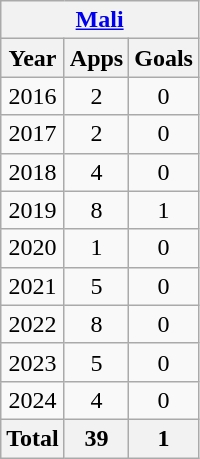<table class="wikitable" style="text-align:center">
<tr>
<th colspan="3"><a href='#'>Mali</a></th>
</tr>
<tr>
<th>Year</th>
<th>Apps</th>
<th>Goals</th>
</tr>
<tr>
<td>2016</td>
<td>2</td>
<td>0</td>
</tr>
<tr>
<td>2017</td>
<td>2</td>
<td>0</td>
</tr>
<tr>
<td>2018</td>
<td>4</td>
<td>0</td>
</tr>
<tr>
<td>2019</td>
<td>8</td>
<td>1</td>
</tr>
<tr>
<td>2020</td>
<td>1</td>
<td>0</td>
</tr>
<tr>
<td>2021</td>
<td>5</td>
<td>0</td>
</tr>
<tr>
<td>2022</td>
<td>8</td>
<td>0</td>
</tr>
<tr>
<td>2023</td>
<td>5</td>
<td>0</td>
</tr>
<tr>
<td>2024</td>
<td>4</td>
<td>0</td>
</tr>
<tr>
<th>Total</th>
<th>39</th>
<th>1</th>
</tr>
</table>
